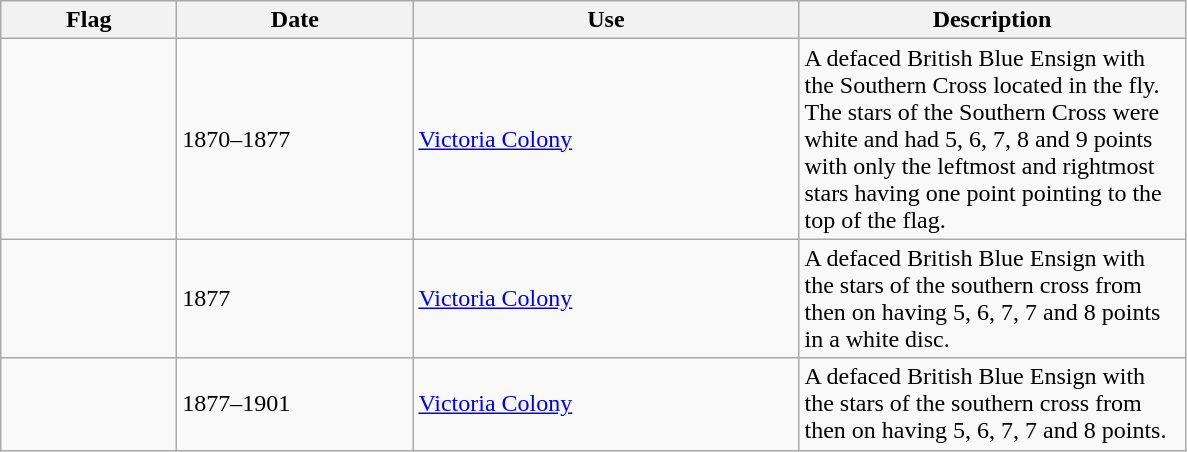<table class="wikitable">
<tr style="background:#efefef;">
<th style="width:110px;">Flag</th>
<th style="width:150px;">Date</th>
<th style="width:250px;">Use</th>
<th style="width:250px;">Description</th>
</tr>
<tr>
<td></td>
<td>1870–1877</td>
<td><a href='#'>Victoria Colony</a></td>
<td>A defaced British Blue Ensign with the Southern Cross located in the fly. The stars of the Southern Cross were white and had 5, 6, 7, 8 and 9 points with only the leftmost and rightmost stars having one point pointing to the top of the flag.</td>
</tr>
<tr>
<td></td>
<td>1877</td>
<td><a href='#'>Victoria Colony</a></td>
<td>A defaced British Blue Ensign with the stars of the southern cross from then on having 5, 6, 7, 7 and 8 points in a white disc.</td>
</tr>
<tr>
<td></td>
<td>1877–1901</td>
<td><a href='#'>Victoria Colony</a></td>
<td>A defaced British Blue Ensign with the stars of the southern cross from then on having 5, 6, 7, 7 and 8 points.</td>
</tr>
</table>
